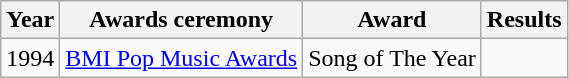<table class="wikitable">
<tr>
<th style="text-align:center; width:30px;">Year</th>
<th style="text-align:center;">Awards ceremony</th>
<th style="text-align:center;">Award</th>
<th style="text-align:center;">Results</th>
</tr>
<tr>
<td>1994</td>
<td><a href='#'>BMI Pop Music Awards</a></td>
<td>Song of The Year</td>
<td></td>
</tr>
</table>
